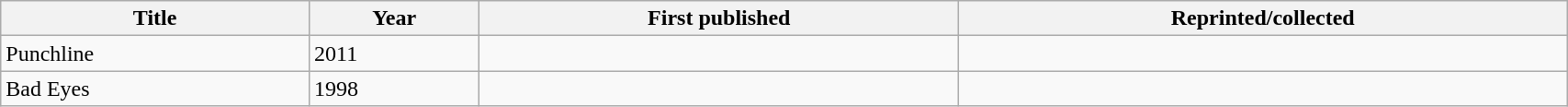<table class='wikitable sortable' width='90%'>
<tr>
<th>Title</th>
<th>Year</th>
<th>First published</th>
<th>Reprinted/collected</th>
</tr>
<tr>
<td>Punchline</td>
<td>2011</td>
<td></td>
<td></td>
</tr>
<tr>
<td>Bad Eyes</td>
<td>1998</td>
<td></td>
</tr>
</table>
